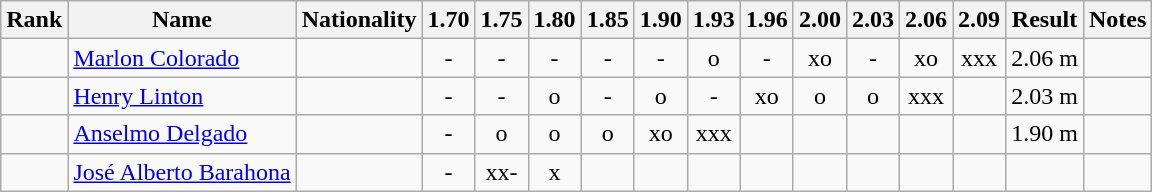<table class="wikitable sortable" style="text-align:center">
<tr>
<th>Rank</th>
<th>Name</th>
<th>Nationality</th>
<th>1.70</th>
<th>1.75</th>
<th>1.80</th>
<th>1.85</th>
<th>1.90</th>
<th>1.93</th>
<th>1.96</th>
<th>2.00</th>
<th>2.03</th>
<th>2.06</th>
<th>2.09</th>
<th>Result</th>
<th>Notes</th>
</tr>
<tr>
<td></td>
<td align=left><a href='#'>Marlon Colorado</a></td>
<td align=left></td>
<td>-</td>
<td>-</td>
<td>-</td>
<td>-</td>
<td>-</td>
<td>o</td>
<td>-</td>
<td>xo</td>
<td>-</td>
<td>xo</td>
<td>xxx</td>
<td>2.06 m</td>
<td></td>
</tr>
<tr>
<td></td>
<td align=left><a href='#'>Henry Linton</a></td>
<td align=left></td>
<td>-</td>
<td>-</td>
<td>o</td>
<td>-</td>
<td>o</td>
<td>-</td>
<td>xo</td>
<td>o</td>
<td>o</td>
<td>xxx</td>
<td></td>
<td>2.03 m</td>
<td></td>
</tr>
<tr>
<td></td>
<td align=left><a href='#'>Anselmo Delgado</a></td>
<td align=left></td>
<td>-</td>
<td>o</td>
<td>o</td>
<td>o</td>
<td>xo</td>
<td>xxx</td>
<td></td>
<td></td>
<td></td>
<td></td>
<td></td>
<td>1.90 m</td>
<td></td>
</tr>
<tr>
<td></td>
<td align=left><a href='#'>José Alberto Barahona</a></td>
<td align=left></td>
<td>-</td>
<td>xx-</td>
<td>x</td>
<td></td>
<td></td>
<td></td>
<td></td>
<td></td>
<td></td>
<td></td>
<td></td>
<td></td>
<td></td>
</tr>
</table>
